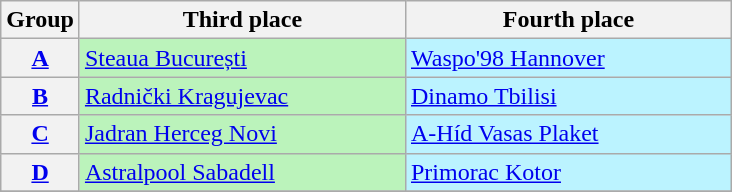<table class="wikitable" style="white-space:nowrap">
<tr>
<th>Group</th>
<th width=210>Third place<br></th>
<th width=210>Fourth place<br></th>
</tr>
<tr>
<th><a href='#'>A</a></th>
<td bgcolor=#BBF3BB> <a href='#'>Steaua București</a></td>
<td bgcolor=#BBF3FF> <a href='#'>Waspo'98 Hannover</a></td>
</tr>
<tr>
<th><a href='#'>B</a></th>
<td bgcolor=#BBF3BB> <a href='#'>Radnički Kragujevac</a></td>
<td bgcolor=#BBF3FF> <a href='#'>Dinamo Tbilisi</a></td>
</tr>
<tr>
<th><a href='#'>C</a></th>
<td bgcolor=#BBF3BB> <a href='#'>Jadran Herceg Novi</a></td>
<td bgcolor=#BBF3FF> <a href='#'>A-Híd Vasas Plaket</a></td>
</tr>
<tr>
<th><a href='#'>D</a></th>
<td bgcolor=#BBF3BB> <a href='#'>Astralpool Sabadell</a></td>
<td bgcolor=#BBF3FF> <a href='#'>Primorac Kotor</a></td>
</tr>
<tr>
</tr>
</table>
